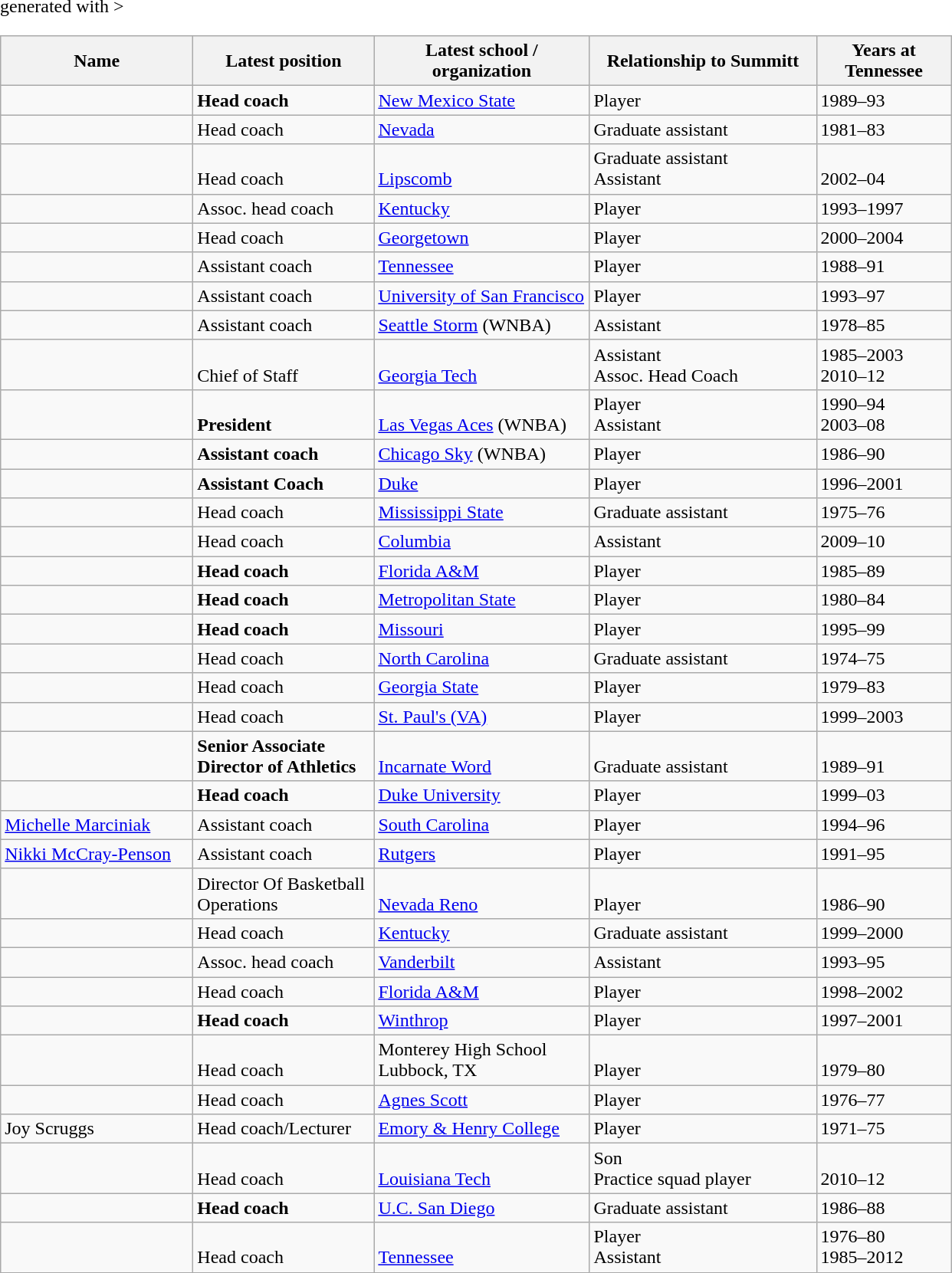<table class="wikitable sortable" <hiddentext>generated with  >
<tr>
<th style="width:160px;">Name</th>
<th style="width:150px;">Latest position</th>
<th style="width:180px;">Latest school / organization</th>
<th style="width:190px;">Relationship to Summitt</th>
<th style="width:110px;">Years at Tennessee</th>
</tr>
<tr style="vertical-align:bottom;">
<td style="height:13px;"></td>
<td><strong>Head coach</strong></td>
<td><a href='#'>New Mexico State</a></td>
<td>Player</td>
<td>1989–93</td>
</tr>
<tr style="vertical-align:bottom;">
<td style="height:13px;"></td>
<td>Head coach</td>
<td><a href='#'>Nevada</a></td>
<td>Graduate assistant</td>
<td>1981–83</td>
</tr>
<tr style="vertical-align:bottom;">
<td style="height:13px;"></td>
<td>Head coach</td>
<td><a href='#'>Lipscomb</a></td>
<td>Graduate assistant<br>Assistant</td>
<td>2002–04</td>
</tr>
<tr style="vertical-align:bottom;">
<td style="height:13px;"></td>
<td>Assoc. head coach</td>
<td><a href='#'>Kentucky</a></td>
<td>Player</td>
<td>1993–1997</td>
</tr>
<tr style="vertical-align:bottom;">
<td style="height:13px;"></td>
<td>Head coach</td>
<td><a href='#'>Georgetown</a></td>
<td>Player</td>
<td>2000–2004</td>
</tr>
<tr style="vertical-align:bottom;">
<td style="height:13px;"></td>
<td>Assistant coach</td>
<td><a href='#'>Tennessee</a></td>
<td>Player</td>
<td>1988–91</td>
</tr>
<tr style="vertical-align:bottom;">
<td style="height:13px;"></td>
<td>Assistant coach</td>
<td><a href='#'>University of San Francisco</a></td>
<td>Player</td>
<td>1993–97</td>
</tr>
<tr style="vertical-align:bottom;">
<td style="height:13px;"></td>
<td>Assistant coach</td>
<td><a href='#'>Seattle Storm</a> (WNBA)</td>
<td>Assistant</td>
<td>1978–85</td>
</tr>
<tr style="vertical-align:bottom;">
<td style="height:13px;"></td>
<td>Chief of Staff</td>
<td><a href='#'>Georgia Tech</a></td>
<td>Assistant<br>Assoc. Head Coach</td>
<td>1985–2003<br>2010–12</td>
</tr>
<tr style="vertical-align:bottom;">
<td style="height:13px;"></td>
<td><strong>President</strong></td>
<td><a href='#'>Las Vegas Aces</a> (WNBA)</td>
<td>Player<br>Assistant</td>
<td>1990–94<br>2003–08</td>
</tr>
<tr style="vertical-align:bottom;">
<td style="height:13px;"></td>
<td><strong>Assistant coach</strong></td>
<td><a href='#'>Chicago Sky</a> (WNBA)</td>
<td>Player</td>
<td>1986–90</td>
</tr>
<tr style="vertical-align:bottom;">
<td style="height:13px;"></td>
<td><strong>Assistant Coach</strong></td>
<td><a href='#'>Duke</a></td>
<td>Player</td>
<td>1996–2001</td>
</tr>
<tr style="vertical-align:bottom;">
<td style="height:13px;"></td>
<td>Head coach</td>
<td><a href='#'>Mississippi State</a></td>
<td>Graduate assistant</td>
<td>1975–76</td>
</tr>
<tr style="vertical-align:bottom;">
<td style="height:13px;"></td>
<td>Head coach</td>
<td><a href='#'>Columbia</a></td>
<td>Assistant</td>
<td>2009–10</td>
</tr>
<tr style="vertical-align:bottom;">
<td style="height:13px;"></td>
<td><strong>Head coach</strong></td>
<td><a href='#'>Florida A&M</a></td>
<td>Player</td>
<td>1985–89</td>
</tr>
<tr style="vertical-align:bottom;">
<td style="height:13px;"></td>
<td><strong>Head coach</strong></td>
<td><a href='#'>Metropolitan State</a></td>
<td>Player</td>
<td>1980–84</td>
</tr>
<tr style="vertical-align:bottom;">
<td style="height:13px;"></td>
<td><strong>Head coach</strong></td>
<td><a href='#'>Missouri</a></td>
<td>Player</td>
<td>1995–99</td>
</tr>
<tr style="vertical-align:bottom;">
<td style="height:13px;"></td>
<td>Head coach</td>
<td><a href='#'>North Carolina</a></td>
<td>Graduate assistant</td>
<td>1974–75</td>
</tr>
<tr style="vertical-align:bottom;">
<td style="height:13px;"></td>
<td>Head coach</td>
<td><a href='#'>Georgia State</a></td>
<td>Player</td>
<td>1979–83</td>
</tr>
<tr style="vertical-align:bottom;">
<td style="height:13px;"></td>
<td>Head coach</td>
<td><a href='#'>St. Paul's (VA)</a></td>
<td>Player</td>
<td>1999–2003</td>
</tr>
<tr style="vertical-align:bottom;">
<td style="height:13px;"></td>
<td><strong>Senior Associate Director of Athletics</strong></td>
<td><a href='#'>Incarnate Word</a></td>
<td>Graduate assistant</td>
<td>1989–91</td>
</tr>
<tr style="vertical-align:bottom;">
<td style="height:13px;"></td>
<td><strong>Head coach</strong></td>
<td><a href='#'>Duke University</a></td>
<td>Player</td>
<td>1999–03</td>
</tr>
<tr style="vertical-align:bottom;">
<td style="height:13px;"><a href='#'>Michelle Marciniak</a></td>
<td>Assistant coach</td>
<td><a href='#'>South Carolina</a></td>
<td>Player</td>
<td>1994–96</td>
</tr>
<tr style="vertical-align:bottom;">
<td style="height:13px;"><a href='#'>Nikki McCray-Penson</a></td>
<td>Assistant coach</td>
<td><a href='#'>Rutgers</a></td>
<td>Player</td>
<td>1991–95</td>
</tr>
<tr style="vertical-align:bottom;">
<td style="height:13px;"></td>
<td>Director Of Basketball Operations</td>
<td><a href='#'>Nevada Reno</a></td>
<td>Player</td>
<td>1986–90</td>
</tr>
<tr style="vertical-align:bottom;">
<td style="height:13px;"></td>
<td>Head coach</td>
<td><a href='#'>Kentucky</a></td>
<td>Graduate assistant</td>
<td>1999–2000</td>
</tr>
<tr style="vertical-align:bottom;">
<td style="height:13px;"></td>
<td>Assoc. head coach</td>
<td><a href='#'>Vanderbilt</a></td>
<td>Assistant</td>
<td>1993–95</td>
</tr>
<tr style="vertical-align:bottom;">
<td style="height:13px;"></td>
<td>Head coach</td>
<td><a href='#'>Florida A&M</a></td>
<td>Player</td>
<td>1998–2002</td>
</tr>
<tr style="vertical-align:bottom;">
<td style="height:13px;"></td>
<td><strong>Head coach</strong></td>
<td><a href='#'>Winthrop</a></td>
<td>Player</td>
<td>1997–2001</td>
</tr>
<tr style="vertical-align:bottom;">
<td style="height:13px;"></td>
<td>Head coach</td>
<td>Monterey High School Lubbock, TX</td>
<td>Player</td>
<td>1979–80</td>
</tr>
<tr style="vertical-align:bottom;">
<td style="height:13px;"></td>
<td>Head coach</td>
<td><a href='#'>Agnes Scott</a></td>
<td>Player</td>
<td>1976–77</td>
</tr>
<tr>
<td>Joy Scruggs</td>
<td>Head coach/Lecturer</td>
<td><a href='#'>Emory & Henry College</a></td>
<td>Player</td>
<td>1971–75</td>
</tr>
<tr style="vertical-align:bottom;">
<td style="height:13px;"></td>
<td>Head coach</td>
<td><a href='#'>Louisiana Tech</a></td>
<td>Son<br>Practice squad player</td>
<td>2010–12</td>
</tr>
<tr style="vertical-align:bottom;">
<td style="height:13px;"></td>
<td><strong>Head coach</strong></td>
<td><a href='#'>U.C. San Diego</a></td>
<td>Graduate assistant</td>
<td>1986–88</td>
</tr>
<tr style="vertical-align:bottom;">
<td style="height:13px;"></td>
<td>Head coach</td>
<td><a href='#'>Tennessee</a></td>
<td>Player<br>Assistant</td>
<td>1976–80<br>1985–2012</td>
</tr>
</table>
